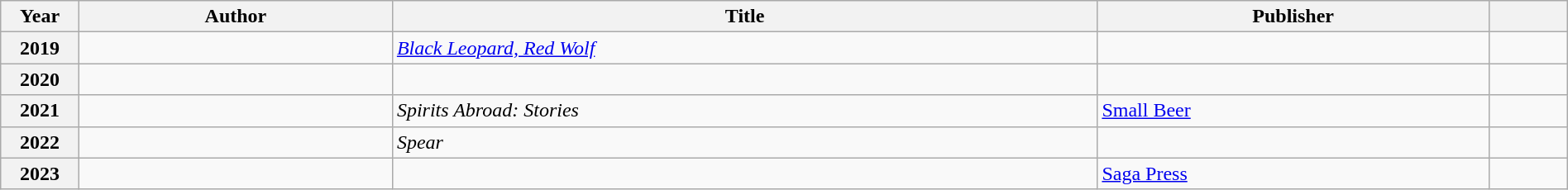<table class="wikitable sortable mw-collapsible" style="width:100%">
<tr>
<th scope="col" width="5%">Year</th>
<th scope="col" width="20%">Author</th>
<th scope="col" width="45%">Title</th>
<th scope="col" width="25%">Publisher</th>
<th scope="col" width="5%"></th>
</tr>
<tr>
<th>2019</th>
<td></td>
<td><em><a href='#'>Black Leopard, Red Wolf</a></em></td>
<td></td>
<td></td>
</tr>
<tr>
<th>2020</th>
<td></td>
<td></td>
<td></td>
<td></td>
</tr>
<tr>
<th>2021</th>
<td></td>
<td><em>Spirits Abroad: Stories</em></td>
<td><a href='#'>Small Beer</a></td>
<td></td>
</tr>
<tr>
<th>2022</th>
<td></td>
<td><em>Spear</em></td>
<td></td>
<td></td>
</tr>
<tr>
<th>2023</th>
<td></td>
<td></td>
<td><a href='#'>Saga Press</a></td>
<td></td>
</tr>
</table>
